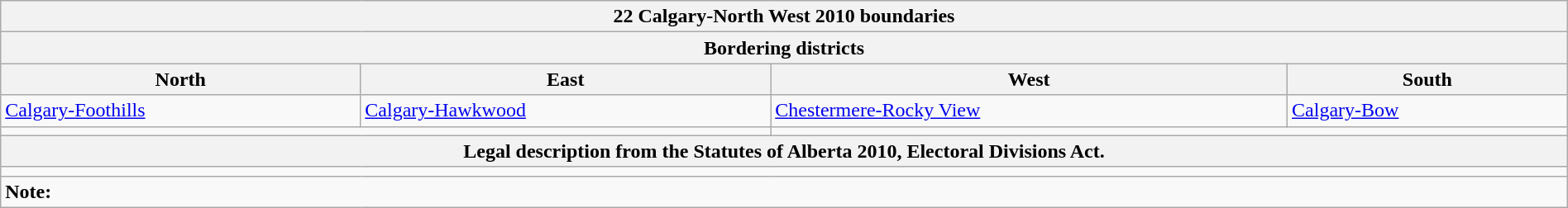<table class="wikitable collapsible collapsed" style="width:100%;">
<tr>
<th colspan=4>22 Calgary-North West 2010 boundaries</th>
</tr>
<tr>
<th colspan=4>Bordering districts</th>
</tr>
<tr>
<th>North</th>
<th>East</th>
<th>West</th>
<th>South</th>
</tr>
<tr>
<td><a href='#'>Calgary-Foothills</a></td>
<td><a href='#'>Calgary-Hawkwood</a></td>
<td><a href='#'>Chestermere-Rocky View</a></td>
<td><a href='#'>Calgary-Bow</a></td>
</tr>
<tr>
<td colspan=2 align=center></td>
<td colspan=2 align=center></td>
</tr>
<tr>
<th colspan=4>Legal description from the Statutes of Alberta 2010, Electoral Divisions Act.</th>
</tr>
<tr>
<td colspan=4></td>
</tr>
<tr>
<td colspan=4><strong>Note:</strong></td>
</tr>
</table>
